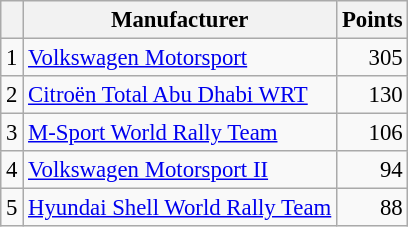<table class="wikitable" style="font-size: 95%;">
<tr>
<th></th>
<th>Manufacturer</th>
<th>Points</th>
</tr>
<tr>
<td>1</td>
<td> <a href='#'>Volkswagen Motorsport</a></td>
<td align="right">305</td>
</tr>
<tr>
<td>2</td>
<td> <a href='#'>Citroën Total Abu Dhabi WRT</a></td>
<td align="right">130</td>
</tr>
<tr>
<td>3</td>
<td> <a href='#'>M-Sport World Rally Team</a></td>
<td align="right">106</td>
</tr>
<tr>
<td>4</td>
<td> <a href='#'>Volkswagen Motorsport II</a></td>
<td align="right">94</td>
</tr>
<tr>
<td>5</td>
<td> <a href='#'>Hyundai Shell World Rally Team</a></td>
<td align="right">88</td>
</tr>
</table>
